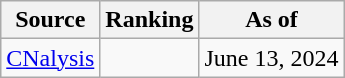<table class="wikitable" style="text-align:center">
<tr>
<th>Source</th>
<th>Ranking</th>
<th>As of</th>
</tr>
<tr>
<td style="text-align:left"><a href='#'>CNalysis</a></td>
<td></td>
<td>June 13, 2024</td>
</tr>
</table>
